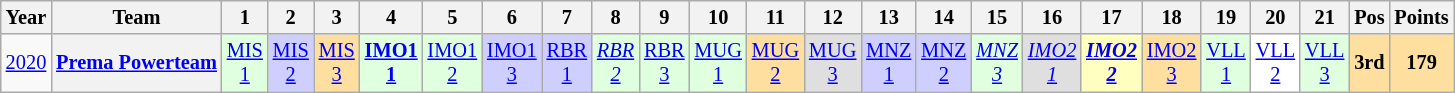<table class="wikitable" style="text-align:center; font-size:85%;">
<tr>
<th>Year</th>
<th>Team</th>
<th>1</th>
<th>2</th>
<th>3</th>
<th>4</th>
<th>5</th>
<th>6</th>
<th>7</th>
<th>8</th>
<th>9</th>
<th>10</th>
<th>11</th>
<th>12</th>
<th>13</th>
<th>14</th>
<th>15</th>
<th>16</th>
<th>17</th>
<th>18</th>
<th>19</th>
<th>20</th>
<th>21</th>
<th>Pos</th>
<th>Points</th>
</tr>
<tr>
<td><a href='#'>2020</a></td>
<th nowrap><a href='#'>Prema Powerteam</a></th>
<td style="background:#DFFFDF;"><a href='#'>MIS<br>1</a><br></td>
<td style="background:#CFCFFF;"><a href='#'>MIS<br>2</a><br></td>
<td style="background:#FFDF9F;"><a href='#'>MIS<br>3</a><br></td>
<td style="background:#DFFFDF;"><strong><a href='#'>IMO1<br>1</a></strong><br></td>
<td style="background:#DFFFDF;"><a href='#'>IMO1<br>2</a><br></td>
<td style="background:#CFCFFF;"><a href='#'>IMO1<br>3</a><br></td>
<td style="background:#CFCFFF;"><a href='#'>RBR<br>1</a><br></td>
<td style="background:#DFFFDF;"><em><a href='#'>RBR<br>2</a></em><br></td>
<td style="background:#DFFFDF;"><a href='#'>RBR<br>3</a><br></td>
<td style="background:#DFFFDF;"><a href='#'>MUG<br>1</a><br></td>
<td style="background:#FFDF9F;"><a href='#'>MUG<br>2</a><br></td>
<td style="background:#DFDFDF;"><a href='#'>MUG<br>3</a><br></td>
<td style="background:#CFCFFF;"><a href='#'>MNZ<br>1</a><br></td>
<td style="background:#CFCFFF;"><a href='#'>MNZ<br>2</a><br></td>
<td style="background:#DFFFDF;"><em><a href='#'>MNZ<br>3</a></em><br></td>
<td style="background:#DFDFDF;"><em><a href='#'>IMO2<br>1</a></em><br></td>
<td style="background:#FFFFBF;"><strong><em><a href='#'>IMO2<br>2</a></em></strong><br></td>
<td style="background:#FFDF9F;"><a href='#'>IMO2<br>3</a><br></td>
<td style="background:#DFFFDF;"><a href='#'>VLL<br>1</a><br></td>
<td style="background:#FFFFFF;"><a href='#'>VLL<br>2</a><br></td>
<td style="background:#DFFFDF;"><a href='#'>VLL<br>3</a><br></td>
<th style="background:#FFDF9F;">3rd</th>
<th style="background:#FFDF9F;">179</th>
</tr>
</table>
